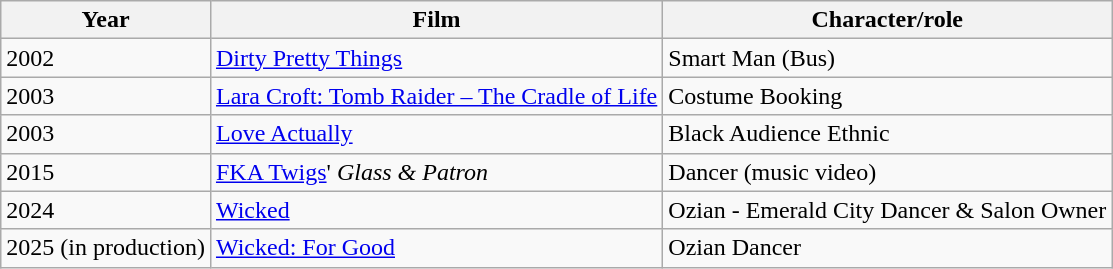<table class="wikitable sortable">
<tr>
<th>Year</th>
<th>Film</th>
<th>Character/role</th>
</tr>
<tr>
<td>2002</td>
<td><a href='#'>Dirty Pretty Things</a></td>
<td>Smart Man (Bus)</td>
</tr>
<tr>
<td>2003</td>
<td><a href='#'>Lara Croft: Tomb Raider – The Cradle of Life</a></td>
<td>Costume Booking</td>
</tr>
<tr>
<td>2003</td>
<td><a href='#'>Love Actually</a></td>
<td>Black Audience Ethnic</td>
</tr>
<tr>
<td>2015</td>
<td><a href='#'>FKA Twigs</a>' <em>Glass & Patron</em></td>
<td>Dancer (music video)</td>
</tr>
<tr>
<td>2024</td>
<td><a href='#'>Wicked</a></td>
<td>Ozian - Emerald City Dancer & Salon Owner</td>
</tr>
<tr>
<td>2025 (in production)</td>
<td><a href='#'>Wicked: For Good</a></td>
<td>Ozian Dancer</td>
</tr>
</table>
